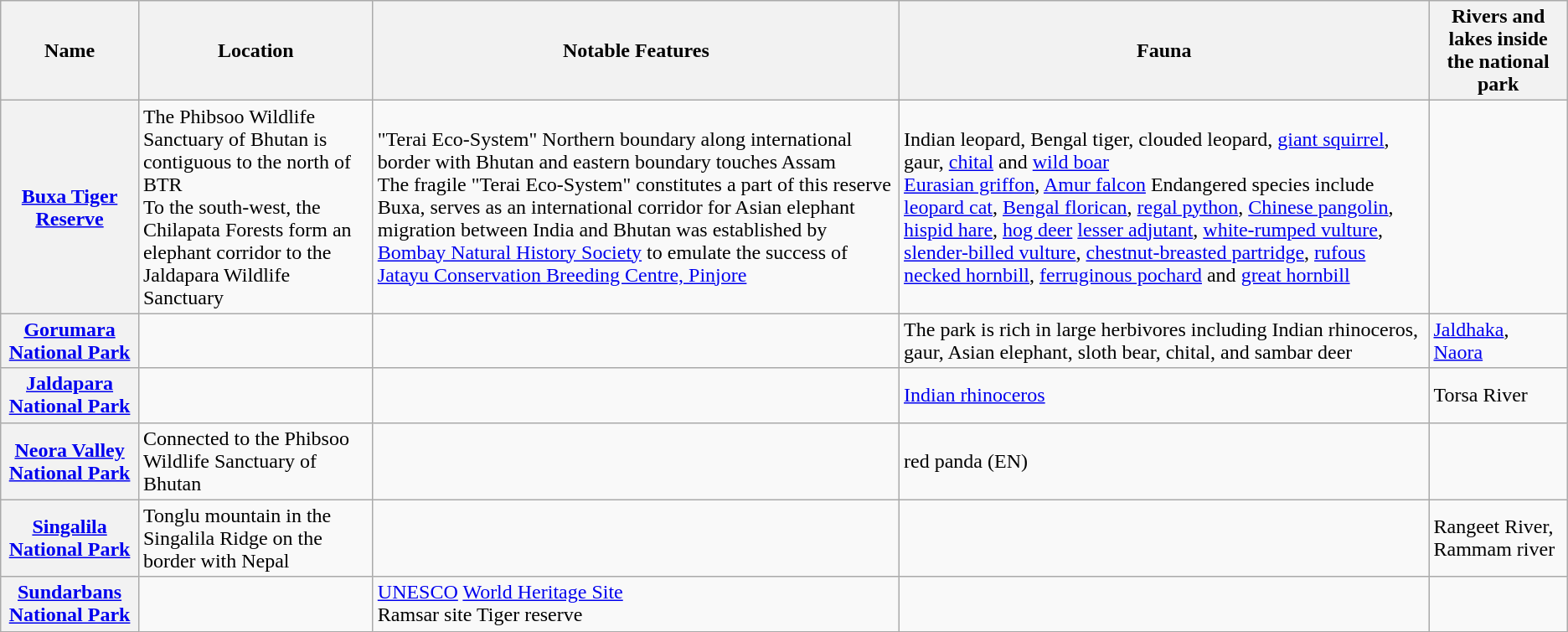<table class="wikitable sortable">
<tr>
<th>Name</th>
<th>Location</th>
<th>Notable Features</th>
<th>Fauna</th>
<th>Rivers and lakes inside the national park</th>
</tr>
<tr>
<th><a href='#'>Buxa Tiger Reserve</a></th>
<td>The Phibsoo Wildlife Sanctuary of Bhutan is contiguous to the north of BTR<br>To the south-west, the Chilapata Forests form an elephant corridor to the Jaldapara Wildlife Sanctuary</td>
<td>"Terai Eco-System" Northern boundary along international border with Bhutan and eastern boundary touches Assam<br>The fragile "Terai Eco-System" constitutes a part of this reserve
Buxa, serves as an international corridor for Asian elephant migration between India and Bhutan
 was established by  <a href='#'>Bombay Natural History Society</a> to emulate the success of <a href='#'>Jatayu Conservation Breeding Centre, Pinjore</a></td>
<td>Indian leopard, Bengal tiger, clouded leopard, <a href='#'>giant squirrel</a>, gaur, <a href='#'>chital</a> and <a href='#'>wild boar</a><br><a href='#'>Eurasian griffon</a>, <a href='#'>Amur falcon</a>
Endangered species include <a href='#'>leopard cat</a>, <a href='#'>Bengal florican</a>, <a href='#'>regal python</a>, <a href='#'>Chinese pangolin</a>, <a href='#'>hispid hare</a>, <a href='#'>hog deer</a> <a href='#'>lesser adjutant</a>, <a href='#'>white-rumped vulture</a>, <a href='#'>slender-billed vulture</a>, <a href='#'>chestnut-breasted partridge</a>, <a href='#'>rufous necked hornbill</a>, <a href='#'>ferruginous pochard</a> and <a href='#'>great hornbill</a></td>
<td></td>
</tr>
<tr>
<th><a href='#'>Gorumara National Park</a></th>
<td></td>
<td></td>
<td>The park is rich in large herbivores including Indian rhinoceros, gaur, Asian elephant, sloth bear, chital, and sambar deer</td>
<td><a href='#'>Jaldhaka</a>, <a href='#'>Naora</a></td>
</tr>
<tr>
<th><a href='#'>Jaldapara National Park</a></th>
<td></td>
<td></td>
<td><a href='#'>Indian rhinoceros</a></td>
<td>Torsa River</td>
</tr>
<tr>
<th><a href='#'>Neora Valley National Park</a></th>
<td>Connected to the Phibsoo Wildlife Sanctuary of Bhutan</td>
<td></td>
<td>red panda (EN)</td>
</tr>
<tr>
<th><a href='#'>Singalila National Park</a></th>
<td>Tonglu mountain in the Singalila Ridge on the border with Nepal</td>
<td></td>
<td></td>
<td>Rangeet River, Rammam river</td>
</tr>
<tr>
<th><a href='#'>Sundarbans National Park</a></th>
<td></td>
<td><a href='#'>UNESCO</a> <a href='#'>World Heritage Site</a><br>Ramsar site
Tiger reserve</td>
<td></td>
</tr>
</table>
